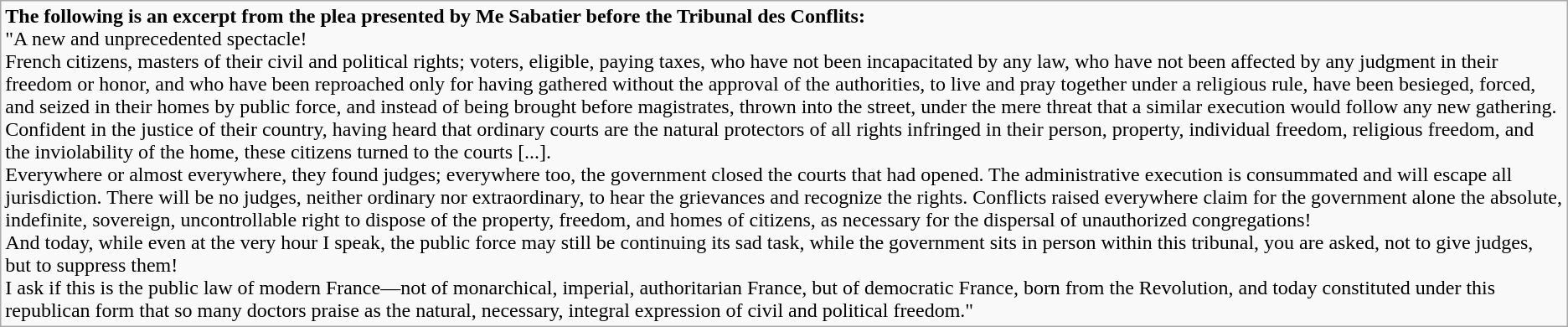<table class="wikitable">
<tr>
<td><strong>The following is an excerpt from the plea presented by Me Sabatier before the Tribunal des Conflits:</strong><br>"A new and unprecedented spectacle!<br>French citizens, masters of their civil and political rights; voters, eligible, paying taxes, who have not been incapacitated by any law, who have not been affected by any judgment in their freedom or honor, and who have been reproached only for having gathered without the approval of the authorities, to live and pray together under a religious rule, have been besieged, forced, and seized in their homes by public force, and instead of being brought before magistrates, thrown into the street, under the mere threat that a similar execution would follow any new gathering.<br>Confident in the justice of their country, having heard that ordinary courts are the natural protectors of all rights infringed in their person, property, individual freedom, religious freedom, and the inviolability of the home, these citizens turned to the courts [...].<br>Everywhere or almost everywhere, they found judges; everywhere too, the government closed the courts that had opened. The administrative execution is consummated and will escape all jurisdiction. There will be no judges, neither ordinary nor extraordinary, to hear the grievances and recognize the rights. Conflicts raised everywhere claim for the government alone the absolute, indefinite, sovereign, uncontrollable right to dispose of the property, freedom, and homes of citizens, as necessary for the dispersal of unauthorized congregations!<br>And today, while even at the very hour I speak, the public force may still be continuing its sad task, while the government sits in person within this tribunal, you are asked, not to give judges, but to suppress them!<br>I ask if this is the public law of modern France—not of monarchical, imperial, authoritarian France, but of democratic France, born from the Revolution, and today constituted under this republican form that so many doctors praise as the natural, necessary, integral expression of civil and political freedom."</td>
</tr>
</table>
